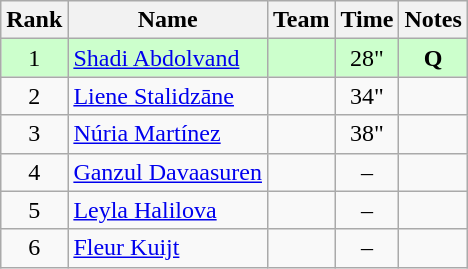<table class="wikitable sortable" style="text-align:center">
<tr>
<th>Rank</th>
<th>Name</th>
<th>Team</th>
<th>Time</th>
<th>Notes</th>
</tr>
<tr bgcolor=ccffcc>
<td>1</td>
<td align=left><a href='#'>Shadi Abdolvand</a></td>
<td align=left></td>
<td>28"</td>
<td><strong>Q</strong></td>
</tr>
<tr>
<td>2</td>
<td align=left><a href='#'>Liene Stalidzāne</a></td>
<td align=left></td>
<td>34"</td>
<td></td>
</tr>
<tr>
<td>3</td>
<td align=left><a href='#'>Núria Martínez</a></td>
<td align=left></td>
<td>38"</td>
<td></td>
</tr>
<tr>
<td>4</td>
<td align=left><a href='#'>Ganzul Davaasuren</a></td>
<td align=left></td>
<td>–</td>
<td></td>
</tr>
<tr>
<td>5</td>
<td align=left><a href='#'>Leyla Halilova</a></td>
<td align=left></td>
<td>–</td>
<td></td>
</tr>
<tr>
<td>6</td>
<td align=left><a href='#'>Fleur Kuijt</a></td>
<td align=left></td>
<td>–</td>
<td></td>
</tr>
</table>
